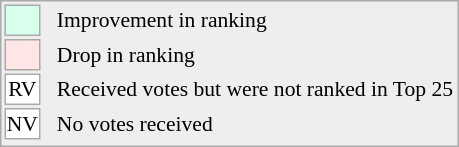<table align="right" style="font-size:90%; border:1px solid #aaaaaa; white-space:nowrap; background:#eeeeee;">
<tr>
<td style="background:#d8ffeb; width:20px; border:1px solid #aaaaaa;"> </td>
<td rowspan="5"> </td>
<td>Improvement in ranking</td>
</tr>
<tr>
<td style="background:#ffe6e6; width:20px; border:1px solid #aaaaaa;"> </td>
<td>Drop in ranking</td>
</tr>
<tr>
<td align="center" style="width:20px; border:1px solid #aaaaaa; background:white;">RV</td>
<td>Received votes but were not ranked in Top 25</td>
</tr>
<tr>
<td align="center" style="width:20px; border:1px solid #aaaaaa; background:white;">NV</td>
<td>No votes received</td>
</tr>
<tr>
</tr>
</table>
